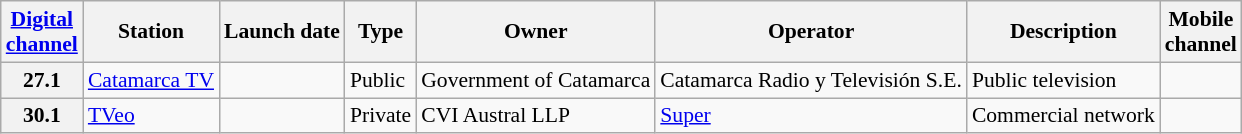<table class="wikitable sortable" style="font-size: 90%;">
<tr>
<th><a href='#'>Digital<br>channel</a></th>
<th>Station</th>
<th>Launch date</th>
<th>Type</th>
<th>Owner</th>
<th>Operator</th>
<th>Description</th>
<th>Mobile<br>channel</th>
</tr>
<tr>
<th>27.1</th>
<td><a href='#'>Catamarca TV</a></td>
<td></td>
<td>Public</td>
<td>Government of Catamarca</td>
<td>Catamarca Radio y Televisión S.E.</td>
<td>Public television</td>
<td></td>
</tr>
<tr>
<th>30.1</th>
<td><a href='#'>TVeo</a></td>
<td></td>
<td>Private</td>
<td>CVI Austral LLP</td>
<td><a href='#'>Super</a></td>
<td>Commercial network</td>
<td></td>
</tr>
</table>
